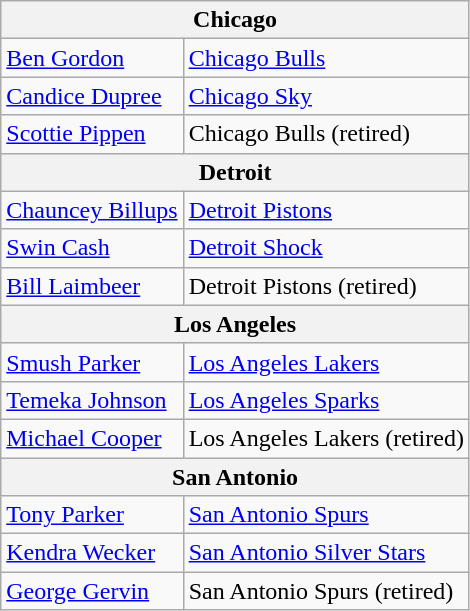<table class="wikitable">
<tr ghfghfghfhfg>
<th colspan="3">Chicago</th>
</tr>
<tr>
<td><a href='#'>Ben Gordon</a></td>
<td><a href='#'>Chicago Bulls</a></td>
</tr>
<tr>
<td><a href='#'>Candice Dupree</a></td>
<td><a href='#'>Chicago Sky</a></td>
</tr>
<tr>
<td><a href='#'>Scottie Pippen</a></td>
<td>Chicago Bulls (retired)</td>
</tr>
<tr>
<th colspan="3">Detroit</th>
</tr>
<tr>
<td><a href='#'>Chauncey Billups</a></td>
<td><a href='#'>Detroit Pistons</a></td>
</tr>
<tr>
<td><a href='#'>Swin Cash</a></td>
<td><a href='#'>Detroit Shock</a></td>
</tr>
<tr>
<td><a href='#'>Bill Laimbeer</a></td>
<td>Detroit Pistons (retired)</td>
</tr>
<tr>
<th colspan="3">Los Angeles</th>
</tr>
<tr>
<td><a href='#'>Smush Parker</a></td>
<td><a href='#'>Los Angeles Lakers</a></td>
</tr>
<tr>
<td><a href='#'>Temeka Johnson</a></td>
<td><a href='#'>Los Angeles Sparks</a></td>
</tr>
<tr>
<td><a href='#'>Michael Cooper</a></td>
<td>Los Angeles Lakers (retired)</td>
</tr>
<tr>
<th colspan="3">San Antonio</th>
</tr>
<tr>
<td><a href='#'>Tony Parker</a></td>
<td><a href='#'>San Antonio Spurs</a></td>
</tr>
<tr>
<td><a href='#'>Kendra Wecker</a></td>
<td><a href='#'>San Antonio Silver Stars</a></td>
</tr>
<tr>
<td><a href='#'>George Gervin</a></td>
<td>San Antonio Spurs (retired)</td>
</tr>
</table>
